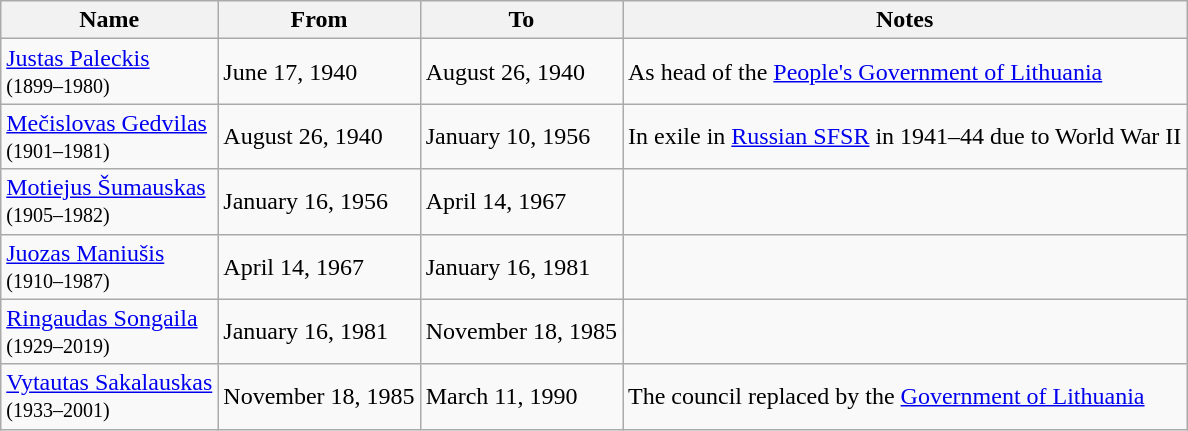<table class = wikitable>
<tr>
<th>Name</th>
<th>From</th>
<th>To</th>
<th>Notes</th>
</tr>
<tr>
<td><a href='#'>Justas Paleckis</a><br><small>(1899–1980)</small></td>
<td>June 17, 1940</td>
<td>August 26, 1940</td>
<td>As head of the <a href='#'>People's Government of Lithuania</a></td>
</tr>
<tr>
<td><a href='#'>Mečislovas Gedvilas</a><br><small>(1901–1981)</small></td>
<td>August 26, 1940</td>
<td>January 10, 1956</td>
<td>In exile in <a href='#'>Russian SFSR</a> in 1941–44 due to World War II</td>
</tr>
<tr>
<td><a href='#'>Motiejus Šumauskas</a><br><small>(1905–1982)</small></td>
<td>January 16, 1956</td>
<td>April 14, 1967</td>
<td></td>
</tr>
<tr>
<td><a href='#'>Juozas Maniušis</a><br><small>(1910–1987)</small></td>
<td>April 14, 1967</td>
<td>January 16, 1981</td>
<td></td>
</tr>
<tr>
<td><a href='#'>Ringaudas Songaila</a><br><small>(1929–2019)</small></td>
<td>January 16, 1981</td>
<td>November 18, 1985</td>
<td></td>
</tr>
<tr>
<td><a href='#'>Vytautas Sakalauskas</a><br><small>(1933–2001)</small></td>
<td>November 18, 1985</td>
<td>March 11, 1990</td>
<td>The council replaced by the <a href='#'>Government of Lithuania</a></td>
</tr>
</table>
